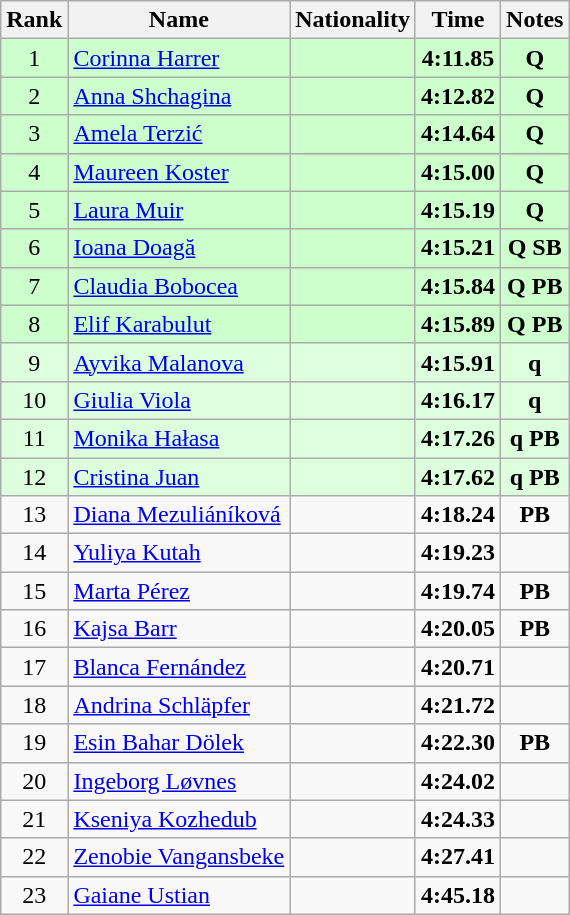<table class="wikitable sortable" style="text-align:center">
<tr>
<th>Rank</th>
<th>Name</th>
<th>Nationality</th>
<th>Time</th>
<th>Notes</th>
</tr>
<tr bgcolor=ccffcc>
<td>1</td>
<td align=left><a href='#'>Corinna Harrer</a></td>
<td align=left></td>
<td><strong>4:11.85</strong></td>
<td><strong>Q</strong></td>
</tr>
<tr bgcolor=ccffcc>
<td>2</td>
<td align=left><a href='#'>Anna Shchagina</a></td>
<td align=left></td>
<td><strong>4:12.82</strong></td>
<td><strong>Q</strong></td>
</tr>
<tr bgcolor=ccffcc>
<td>3</td>
<td align=left><a href='#'>Amela Terzić</a></td>
<td align=left></td>
<td><strong>4:14.64</strong></td>
<td><strong>Q</strong></td>
</tr>
<tr bgcolor=ccffcc>
<td>4</td>
<td align=left><a href='#'>Maureen Koster</a></td>
<td align=left></td>
<td><strong>4:15.00</strong></td>
<td><strong>Q</strong></td>
</tr>
<tr bgcolor=ccffcc>
<td>5</td>
<td align=left><a href='#'>Laura Muir</a></td>
<td align=left></td>
<td><strong>4:15.19</strong></td>
<td><strong>Q</strong></td>
</tr>
<tr bgcolor=ccffcc>
<td>6</td>
<td align=left><a href='#'>Ioana Doagă</a></td>
<td align=left></td>
<td><strong>4:15.21</strong></td>
<td><strong>Q SB</strong></td>
</tr>
<tr bgcolor=ccffcc>
<td>7</td>
<td align=left><a href='#'>Claudia Bobocea</a></td>
<td align=left></td>
<td><strong>4:15.84</strong></td>
<td><strong>Q PB</strong></td>
</tr>
<tr bgcolor=ccffcc>
<td>8</td>
<td align=left><a href='#'>Elif Karabulut</a></td>
<td align=left></td>
<td><strong>4:15.89</strong></td>
<td><strong>Q PB</strong></td>
</tr>
<tr bgcolor=ddffdd>
<td>9</td>
<td align=left><a href='#'>Ayvika Malanova</a></td>
<td align=left></td>
<td><strong>4:15.91</strong></td>
<td><strong>q</strong></td>
</tr>
<tr bgcolor=ddffdd>
<td>10</td>
<td align=left><a href='#'>Giulia Viola</a></td>
<td align=left></td>
<td><strong>4:16.17</strong></td>
<td><strong>q</strong></td>
</tr>
<tr bgcolor=ddffdd>
<td>11</td>
<td align=left><a href='#'>Monika Hałasa</a></td>
<td align=left></td>
<td><strong>4:17.26</strong></td>
<td><strong>q PB</strong></td>
</tr>
<tr bgcolor=ddffdd>
<td>12</td>
<td align=left><a href='#'>Cristina Juan</a></td>
<td align=left></td>
<td><strong>4:17.62</strong></td>
<td><strong>q PB</strong></td>
</tr>
<tr>
<td>13</td>
<td align=left><a href='#'>Diana Mezuliáníková</a></td>
<td align=left></td>
<td><strong>4:18.24</strong></td>
<td><strong>PB</strong></td>
</tr>
<tr>
<td>14</td>
<td align=left><a href='#'>Yuliya Kutah</a></td>
<td align=left></td>
<td><strong>4:19.23</strong></td>
<td></td>
</tr>
<tr>
<td>15</td>
<td align=left><a href='#'>Marta Pérez</a></td>
<td align=left></td>
<td><strong>4:19.74</strong></td>
<td><strong>PB</strong></td>
</tr>
<tr>
<td>16</td>
<td align=left><a href='#'>Kajsa Barr</a></td>
<td align=left></td>
<td><strong>4:20.05</strong></td>
<td><strong>PB</strong></td>
</tr>
<tr>
<td>17</td>
<td align=left><a href='#'>Blanca Fernández</a></td>
<td align=left></td>
<td><strong>4:20.71</strong></td>
<td></td>
</tr>
<tr>
<td>18</td>
<td align=left><a href='#'>Andrina Schläpfer</a></td>
<td align=left></td>
<td><strong>4:21.72</strong></td>
<td></td>
</tr>
<tr>
<td>19</td>
<td align=left><a href='#'>Esin Bahar Dölek</a></td>
<td align=left></td>
<td><strong>4:22.30</strong></td>
<td><strong>PB</strong></td>
</tr>
<tr>
<td>20</td>
<td align=left><a href='#'>Ingeborg Løvnes</a></td>
<td align=left></td>
<td><strong>4:24.02</strong></td>
<td></td>
</tr>
<tr>
<td>21</td>
<td align=left><a href='#'>Kseniya Kozhedub</a></td>
<td align=left></td>
<td><strong>4:24.33</strong></td>
<td></td>
</tr>
<tr>
<td>22</td>
<td align=left><a href='#'>Zenobie Vangansbeke</a></td>
<td align=left></td>
<td><strong>4:27.41</strong></td>
<td></td>
</tr>
<tr>
<td>23</td>
<td align=left><a href='#'>Gaiane Ustian</a></td>
<td align=left></td>
<td><strong>4:45.18</strong></td>
<td></td>
</tr>
</table>
